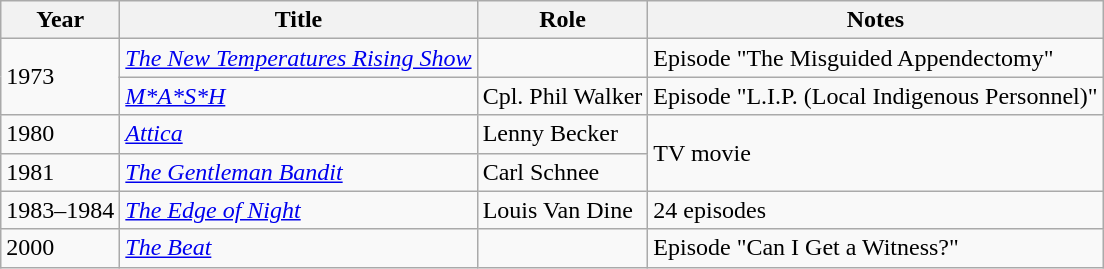<table class="wikitable plainrowheaders" style="margin-right: 0;">
<tr>
<th scope="col">Year</th>
<th scope="col">Title</th>
<th scope="col">Role</th>
<th scope="col">Notes</th>
</tr>
<tr>
<td rowspan=2>1973</td>
<td><em><a href='#'>The New Temperatures Rising Show</a></em></td>
<td></td>
<td>Episode "The Misguided Appendectomy"</td>
</tr>
<tr>
<td><em><a href='#'>M*A*S*H</a></em></td>
<td>Cpl. Phil Walker</td>
<td>Episode "L.I.P. (Local Indigenous Personnel)"</td>
</tr>
<tr>
<td>1980</td>
<td><em><a href='#'>Attica</a></em></td>
<td>Lenny Becker</td>
<td rowspan=2>TV movie</td>
</tr>
<tr>
<td>1981</td>
<td><em><a href='#'>The Gentleman Bandit</a></em></td>
<td>Carl Schnee</td>
</tr>
<tr>
<td>1983–1984</td>
<td><em><a href='#'>The Edge of Night</a></em></td>
<td>Louis Van Dine</td>
<td>24 episodes</td>
</tr>
<tr>
<td>2000</td>
<td><em><a href='#'>The Beat</a></em></td>
<td></td>
<td>Episode "Can I Get a Witness?"</td>
</tr>
</table>
